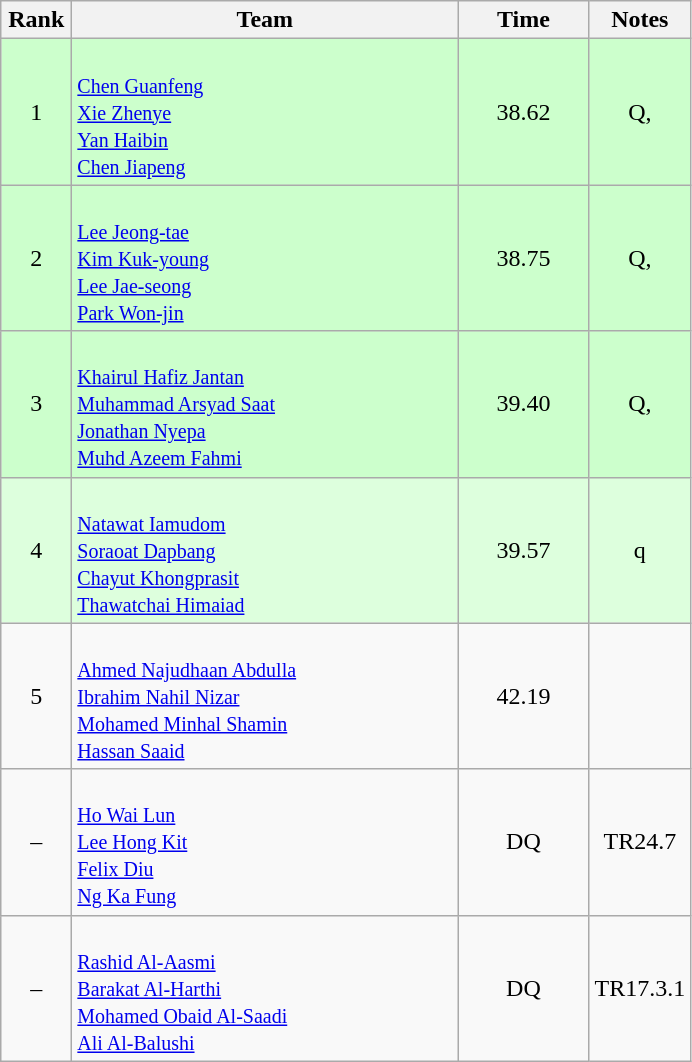<table class="wikitable" style="text-align:center">
<tr>
<th width=40>Rank</th>
<th width=250>Team</th>
<th width=80>Time</th>
<th width=50>Notes</th>
</tr>
<tr bgcolor=ccffcc>
<td>1</td>
<td align=left><br><small><a href='#'>Chen Guanfeng</a><br><a href='#'>Xie Zhenye</a><br><a href='#'>Yan Haibin</a><br><a href='#'>Chen Jiapeng</a></small></td>
<td>38.62</td>
<td>Q, </td>
</tr>
<tr bgcolor=ccffcc>
<td>2</td>
<td align=left><br><small><a href='#'>Lee Jeong-tae</a><br><a href='#'>Kim Kuk-young</a><br><a href='#'>Lee Jae-seong</a><br><a href='#'>Park Won-jin</a></small></td>
<td>38.75</td>
<td>Q, </td>
</tr>
<tr bgcolor=ccffcc>
<td>3</td>
<td align=left><br><small><a href='#'>Khairul Hafiz Jantan</a><br><a href='#'>Muhammad Arsyad Saat</a><br><a href='#'>Jonathan Nyepa</a><br><a href='#'>Muhd Azeem Fahmi</a></small></td>
<td>39.40</td>
<td>Q, </td>
</tr>
<tr bgcolor=ddffdd>
<td>4</td>
<td align=left><br><small><a href='#'>Natawat Iamudom</a><br><a href='#'>Soraoat Dapbang</a><br><a href='#'>Chayut Khongprasit</a><br><a href='#'>Thawatchai Himaiad</a></small></td>
<td>39.57</td>
<td>q</td>
</tr>
<tr>
<td>5</td>
<td align=left><br><small><a href='#'>Ahmed Najudhaan Abdulla</a><br><a href='#'>Ibrahim Nahil Nizar</a><br><a href='#'>Mohamed Minhal Shamin</a><br><a href='#'>Hassan Saaid</a></small></td>
<td>42.19</td>
<td></td>
</tr>
<tr>
<td>–</td>
<td align=left><br><small><a href='#'>Ho Wai Lun</a><br><a href='#'>Lee Hong Kit</a><br><a href='#'>Felix Diu</a><br><a href='#'>Ng Ka Fung</a></small></td>
<td>DQ</td>
<td>TR24.7</td>
</tr>
<tr>
<td>–</td>
<td align=left><br><small><a href='#'>Rashid Al-Aasmi</a><br><a href='#'>Barakat Al-Harthi</a><br><a href='#'>Mohamed Obaid Al-Saadi</a><br><a href='#'>Ali Al-Balushi</a></small></td>
<td>DQ</td>
<td>TR17.3.1</td>
</tr>
</table>
